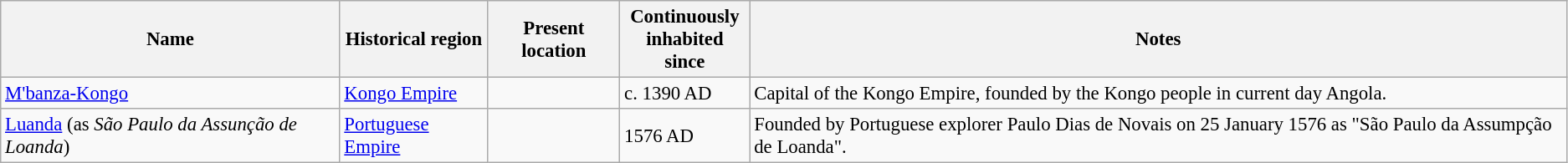<table class="wikitable sortable" style="font-size:95%">
<tr>
<th>Name</th>
<th>Historical region</th>
<th>Present location</th>
<th data-sort-type="number">Continuously<br>inhabited since</th>
<th class="unsortable">Notes</th>
</tr>
<tr>
<td><a href='#'>M'banza-Kongo</a></td>
<td><a href='#'>Kongo Empire</a></td>
<td></td>
<td data-sort-value="1099.9">c. 1390 AD</td>
<td>Capital of the Kongo Empire, founded by the Kongo people in current day Angola.</td>
</tr>
<tr>
<td><a href='#'>Luanda</a> (as <em>São Paulo da Assunção de Loanda</em>)</td>
<td><a href='#'>Portuguese Empire</a></td>
<td></td>
<td>1576 AD</td>
<td>Founded by Portuguese explorer Paulo Dias de Novais on 25 January 1576 as "São Paulo da Assumpção de Loanda".</td>
</tr>
</table>
